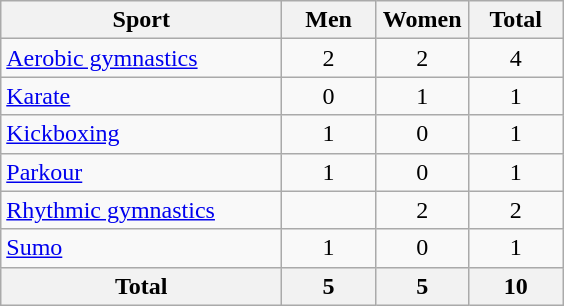<table class="wikitable sortable" style="text-align:center;">
<tr>
<th width=180>Sport</th>
<th width=55>Men</th>
<th width=55>Women</th>
<th width=55>Total</th>
</tr>
<tr>
<td align=left><a href='#'>Aerobic gymnastics</a></td>
<td>2</td>
<td>2</td>
<td>4</td>
</tr>
<tr>
<td align=left><a href='#'>Karate</a></td>
<td>0</td>
<td>1</td>
<td>1</td>
</tr>
<tr>
<td align=left><a href='#'>Kickboxing</a></td>
<td>1</td>
<td>0</td>
<td>1</td>
</tr>
<tr>
<td align=left><a href='#'>Parkour</a></td>
<td>1</td>
<td>0</td>
<td>1</td>
</tr>
<tr>
<td align=left><a href='#'>Rhythmic gymnastics</a></td>
<td></td>
<td>2</td>
<td>2</td>
</tr>
<tr>
<td align=left><a href='#'>Sumo</a></td>
<td>1</td>
<td>0</td>
<td>1</td>
</tr>
<tr>
<th>Total</th>
<th>5</th>
<th>5</th>
<th>10</th>
</tr>
</table>
